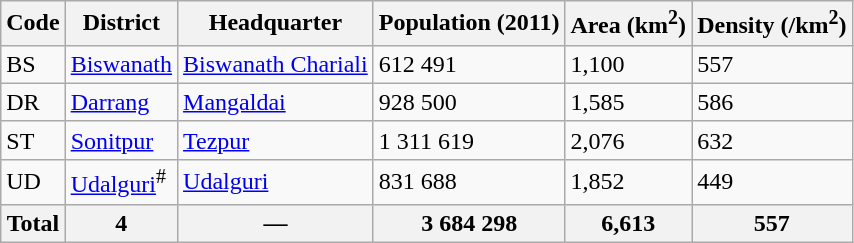<table class= "wikitable sortable">
<tr>
<th>Code</th>
<th>District</th>
<th>Headquarter</th>
<th>Population (2011)</th>
<th>Area (km<sup>2</sup>)</th>
<th>Density (/km<sup>2</sup>)</th>
</tr>
<tr>
<td>BS</td>
<td><a href='#'>Biswanath</a></td>
<td><a href='#'>Biswanath Chariali</a></td>
<td>612 491</td>
<td>1,100</td>
<td>557</td>
</tr>
<tr>
<td>DR</td>
<td><a href='#'>Darrang</a></td>
<td><a href='#'>Mangaldai</a></td>
<td>928 500</td>
<td>1,585</td>
<td>586</td>
</tr>
<tr>
<td>ST</td>
<td><a href='#'>Sonitpur</a></td>
<td><a href='#'>Tezpur</a></td>
<td>1 311 619</td>
<td>2,076</td>
<td>632</td>
</tr>
<tr>
<td>UD</td>
<td><a href='#'>Udalguri</a><sup>#</sup></td>
<td><a href='#'>Udalguri</a></td>
<td>831 688</td>
<td>1,852</td>
<td>449</td>
</tr>
<tr>
<th>Total</th>
<th>4</th>
<th>—</th>
<th>3 684 298</th>
<th>6,613</th>
<th>557</th>
</tr>
</table>
